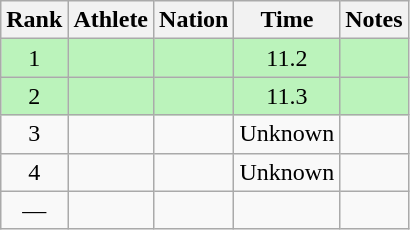<table class="wikitable sortable">
<tr>
<th>Rank</th>
<th>Athlete</th>
<th>Nation</th>
<th>Time</th>
<th>Notes</th>
</tr>
<tr style="background:#bbf3bb;">
<td align=center>1</td>
<td></td>
<td></td>
<td align=center>11.2</td>
<td align=center></td>
</tr>
<tr style="background:#bbf3bb;">
<td align=center>2</td>
<td></td>
<td></td>
<td align=center>11.3</td>
<td align=center></td>
</tr>
<tr>
<td align=center>3</td>
<td></td>
<td></td>
<td align=center>Unknown</td>
<td></td>
</tr>
<tr>
<td align=center>4</td>
<td></td>
<td></td>
<td align=center>Unknown</td>
<td></td>
</tr>
<tr>
<td align=center>—</td>
<td></td>
<td></td>
<td align=center></td>
<td></td>
</tr>
</table>
